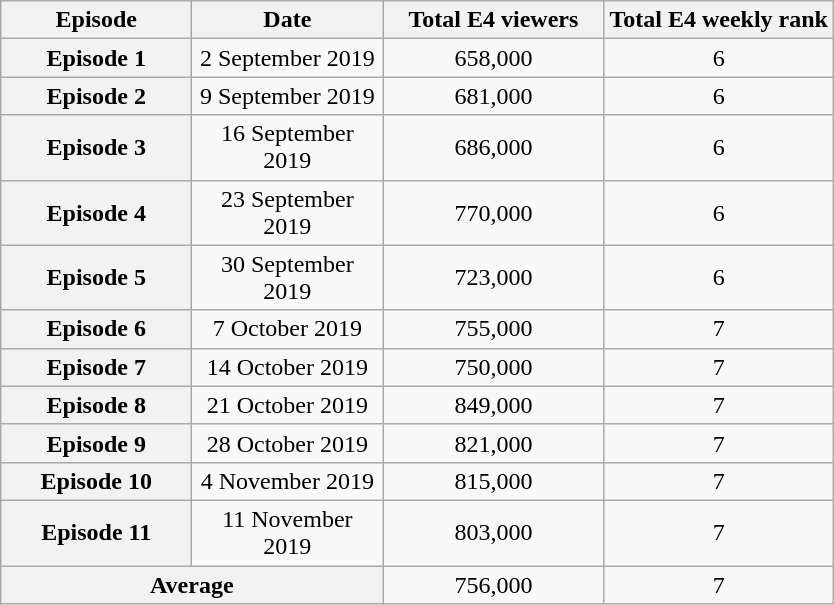<table class="wikitable sortable" style="text-align:center">
<tr>
<th scope="col" style="width:120px;">Episode</th>
<th scope="col" style="width:120px;">Date</th>
<th scope="col" style="width:140px;">Total E4 viewers</th>
<th>Total E4 weekly rank</th>
</tr>
<tr>
<th scope="row">Episode 1</th>
<td>2 September 2019</td>
<td>658,000</td>
<td>6</td>
</tr>
<tr>
<th scope="row">Episode 2</th>
<td>9 September 2019</td>
<td>681,000</td>
<td>6</td>
</tr>
<tr>
<th scope="row">Episode 3</th>
<td>16 September 2019</td>
<td>686,000</td>
<td>6</td>
</tr>
<tr>
<th scope="row">Episode 4</th>
<td>23 September 2019</td>
<td>770,000</td>
<td>6</td>
</tr>
<tr>
<th scope="row">Episode 5</th>
<td>30 September 2019</td>
<td>723,000</td>
<td>6</td>
</tr>
<tr>
<th scope="row">Episode 6</th>
<td>7 October 2019</td>
<td>755,000</td>
<td>7</td>
</tr>
<tr>
<th scope="row">Episode 7</th>
<td>14 October 2019</td>
<td>750,000</td>
<td>7</td>
</tr>
<tr>
<th scope="row">Episode 8</th>
<td>21 October 2019</td>
<td>849,000</td>
<td>7</td>
</tr>
<tr>
<th scope="row">Episode 9</th>
<td>28 October 2019</td>
<td>821,000</td>
<td>7</td>
</tr>
<tr>
<th scope="row">Episode 10</th>
<td>4 November 2019</td>
<td>815,000</td>
<td>7</td>
</tr>
<tr>
<th scope="row">Episode 11</th>
<td>11 November 2019</td>
<td>803,000</td>
<td>7</td>
</tr>
<tr>
<th scope="row" colspan="2">Average</th>
<td>756,000</td>
<td>7</td>
</tr>
</table>
